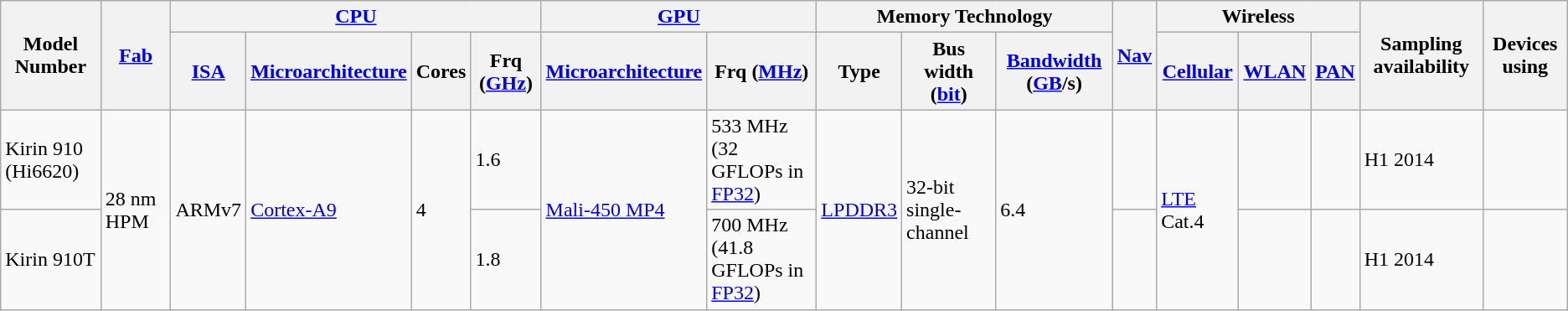<table class="wikitable">
<tr>
<th rowspan="2">Model Number</th>
<th rowspan="2"><a href='#'>Fab</a></th>
<th colspan="4"><a href='#'>CPU</a></th>
<th colspan="2"><a href='#'>GPU</a></th>
<th colspan="3">Memory Technology</th>
<th rowspan="2"><a href='#'>Nav</a></th>
<th colspan="3">Wireless</th>
<th rowspan="2">Sampling availability</th>
<th rowspan="2">Devices using</th>
</tr>
<tr>
<th><a href='#'>ISA</a></th>
<th><a href='#'>Microarchitecture</a></th>
<th>Cores</th>
<th>Frq (<a href='#'>GHz</a>)</th>
<th><a href='#'>Microarchitecture</a></th>
<th>Frq (<a href='#'>MHz</a>)</th>
<th>Type</th>
<th>Bus width (<a href='#'>bit</a>)</th>
<th><a href='#'>Bandwidth</a> (<a href='#'>GB</a>/s)</th>
<th><a href='#'>Cellular</a></th>
<th><a href='#'>WLAN</a></th>
<th><a href='#'>PAN</a></th>
</tr>
<tr>
<td>Kirin 910 (Hi6620)</td>
<td rowspan="2">28 nm HPM</td>
<td rowspan="2">ARMv7</td>
<td rowspan="2"><a href='#'>Cortex-A9</a></td>
<td rowspan="2">4</td>
<td>1.6</td>
<td rowspan="2"><a href='#'>Mali-450 MP4</a></td>
<td>533 MHz<br>(32 GFLOPs in <a href='#'>FP32</a>)</td>
<td rowspan="2"><a href='#'>LPDDR3</a></td>
<td rowspan="2">32-bit single-channel</td>
<td rowspan="2">6.4</td>
<td></td>
<td rowspan="2"><a href='#'>LTE</a> Cat.4</td>
<td></td>
<td></td>
<td>H1 2014</td>
<td></td>
</tr>
<tr>
<td>Kirin 910T</td>
<td>1.8</td>
<td>700 MHz<br>(41.8 GFLOPs in <a href='#'>FP32</a>)</td>
<td></td>
<td></td>
<td></td>
<td>H1 2014</td>
<td></td>
</tr>
</table>
